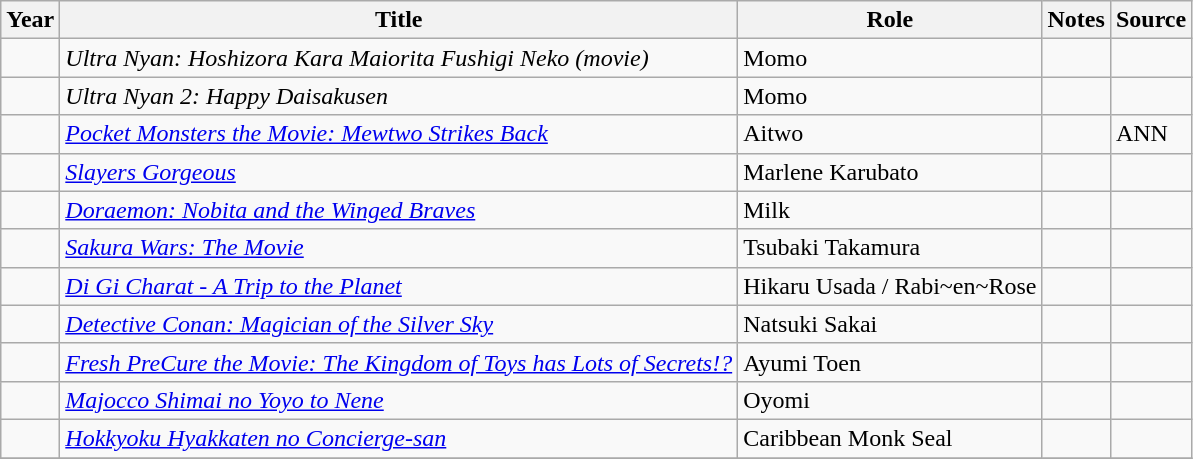<table class="wikitable sortable plainrowheaders">
<tr>
<th>Year</th>
<th>Title</th>
<th>Role</th>
<th class="unsortable">Notes</th>
<th class="unsortable">Source</th>
</tr>
<tr>
<td></td>
<td><em>Ultra Nyan: Hoshizora Kara Maiorita Fushigi Neko (movie)</em></td>
<td>Momo</td>
<td></td>
<td></td>
</tr>
<tr>
<td></td>
<td><em>Ultra Nyan 2: Happy Daisakusen</em></td>
<td>Momo</td>
<td></td>
<td></td>
</tr>
<tr>
<td></td>
<td><em><a href='#'>Pocket Monsters the Movie: Mewtwo Strikes Back</a></em></td>
<td>Aitwo</td>
<td></td>
<td>ANN</td>
</tr>
<tr>
<td></td>
<td><em><a href='#'>Slayers Gorgeous</a></em></td>
<td>Marlene Karubato</td>
<td></td>
<td></td>
</tr>
<tr>
<td></td>
<td><em><a href='#'>Doraemon: Nobita and the Winged Braves</a></em></td>
<td>Milk</td>
<td></td>
<td></td>
</tr>
<tr>
<td></td>
<td><em><a href='#'>Sakura Wars: The Movie</a></em></td>
<td>Tsubaki Takamura</td>
<td></td>
<td></td>
</tr>
<tr>
<td></td>
<td><em><a href='#'>Di Gi Charat - A Trip to the Planet</a></em></td>
<td>Hikaru Usada / Rabi~en~Rose</td>
<td></td>
<td></td>
</tr>
<tr>
<td></td>
<td><em><a href='#'>Detective Conan: Magician of the Silver Sky</a></em></td>
<td>Natsuki Sakai</td>
<td></td>
<td></td>
</tr>
<tr>
<td></td>
<td><em><a href='#'>Fresh PreCure the Movie: The Kingdom of Toys has Lots of Secrets!?</a></em></td>
<td>Ayumi Toen</td>
<td></td>
<td></td>
</tr>
<tr>
<td></td>
<td><em><a href='#'>Majocco Shimai no Yoyo to Nene</a></em></td>
<td>Oyomi</td>
<td></td>
<td></td>
</tr>
<tr>
<td></td>
<td><em><a href='#'>Hokkyoku Hyakkaten no Concierge-san</a></em></td>
<td>Caribbean Monk Seal</td>
<td></td>
<td></td>
</tr>
<tr>
</tr>
</table>
